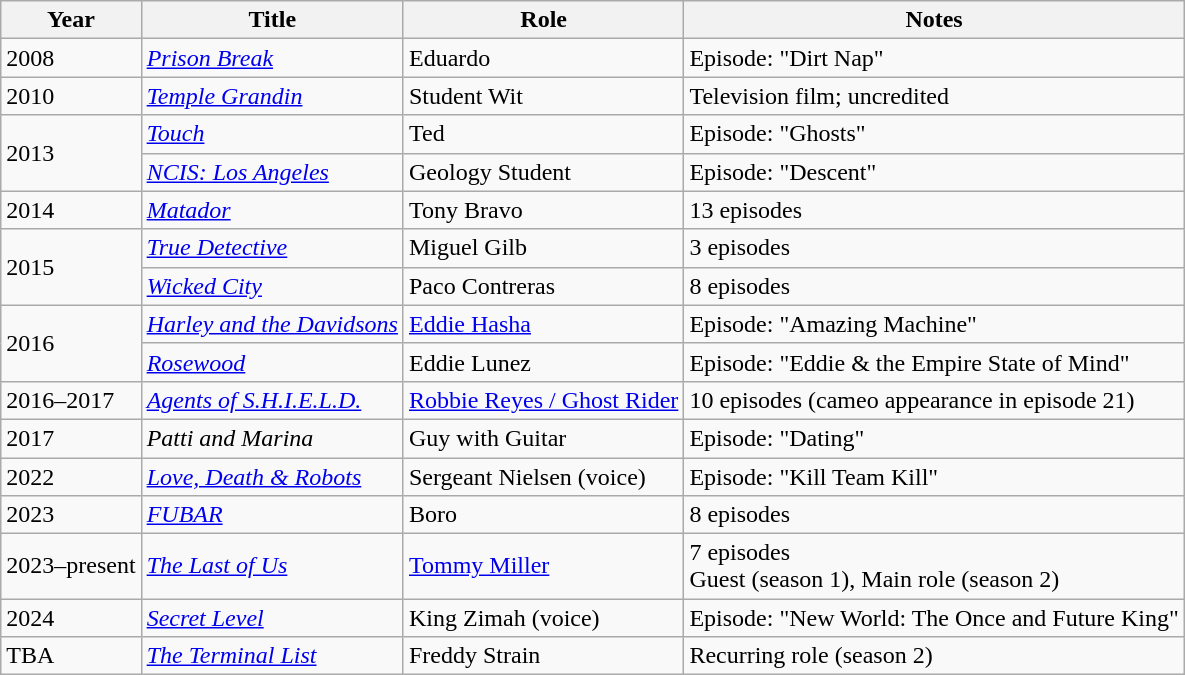<table class="wikitable">
<tr>
<th>Year</th>
<th>Title</th>
<th>Role</th>
<th>Notes</th>
</tr>
<tr>
<td>2008</td>
<td><em><a href='#'>Prison Break</a></em></td>
<td>Eduardo</td>
<td>Episode: "Dirt Nap"</td>
</tr>
<tr>
<td>2010</td>
<td><em><a href='#'>Temple Grandin</a></em></td>
<td>Student Wit</td>
<td>Television film; uncredited</td>
</tr>
<tr>
<td rowspan="2">2013</td>
<td><em><a href='#'>Touch</a></em></td>
<td>Ted</td>
<td>Episode: "Ghosts"</td>
</tr>
<tr>
<td><em><a href='#'>NCIS: Los Angeles</a></em></td>
<td>Geology Student</td>
<td>Episode: "Descent"</td>
</tr>
<tr>
<td>2014</td>
<td><em><a href='#'>Matador</a></em></td>
<td>Tony Bravo</td>
<td>13 episodes</td>
</tr>
<tr>
<td rowspan="2">2015</td>
<td><em><a href='#'>True Detective</a></em></td>
<td>Miguel Gilb</td>
<td>3 episodes</td>
</tr>
<tr>
<td><em><a href='#'>Wicked City</a></em></td>
<td>Paco Contreras</td>
<td>8 episodes</td>
</tr>
<tr>
<td rowspan="2">2016</td>
<td><em><a href='#'>Harley and the Davidsons</a></em></td>
<td><a href='#'>Eddie Hasha</a></td>
<td>Episode: "Amazing Machine"</td>
</tr>
<tr>
<td><em><a href='#'>Rosewood</a></em></td>
<td>Eddie Lunez</td>
<td>Episode: "Eddie & the Empire State of Mind"</td>
</tr>
<tr>
<td>2016–2017</td>
<td><em><a href='#'>Agents of S.H.I.E.L.D.</a></em></td>
<td><a href='#'>Robbie Reyes / Ghost Rider</a></td>
<td>10 episodes (cameo appearance in episode 21)</td>
</tr>
<tr>
<td>2017</td>
<td><em>Patti and Marina</em></td>
<td>Guy with Guitar</td>
<td>Episode: "Dating"</td>
</tr>
<tr>
<td>2022</td>
<td><em><a href='#'>Love, Death & Robots</a></em></td>
<td>Sergeant Nielsen (voice)</td>
<td>Episode: "Kill Team Kill"</td>
</tr>
<tr>
<td>2023</td>
<td><em><a href='#'>FUBAR</a></em></td>
<td>Boro</td>
<td>8 episodes</td>
</tr>
<tr>
<td>2023–present</td>
<td><em><a href='#'>The Last of Us</a></em></td>
<td><a href='#'>Tommy Miller</a></td>
<td>7 episodes<br>Guest (season 1), Main role (season 2)</td>
</tr>
<tr>
<td>2024</td>
<td><em><a href='#'>Secret Level</a></em></td>
<td>King Zimah (voice)</td>
<td>Episode: "New World: The Once and Future King"</td>
</tr>
<tr>
<td>TBA</td>
<td><em><a href='#'>The Terminal List</a></em></td>
<td>Freddy Strain</td>
<td>Recurring role (season 2)</td>
</tr>
</table>
